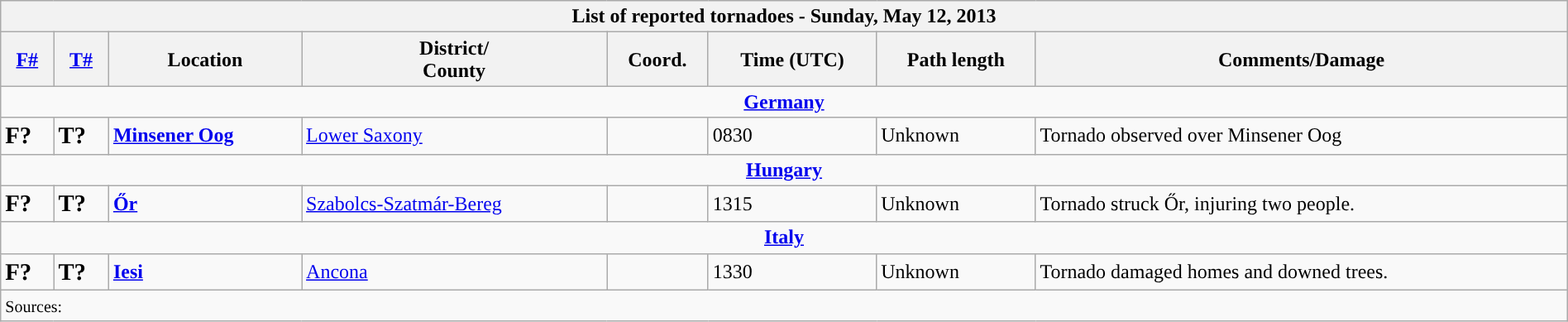<table class="wikitable collapsible" width="100%">
<tr>
<th colspan="8">List of reported tornadoes - Sunday, May 12, 2013</th>
</tr>
<tr>
<th><a href='#'>F#</a></th>
<th><a href='#'>T#</a></th>
<th>Location</th>
<th>District/<br>County</th>
<th>Coord.</th>
<th>Time (UTC)</th>
<th>Path length</th>
<th>Comments/Damage</th>
</tr>
<tr>
<td colspan="8" align=center><strong><a href='#'>Germany</a></strong></td>
</tr>
<tr>
<td><big><strong>F?</strong></big></td>
<td><big><strong>T?</strong></big></td>
<td><strong><a href='#'>Minsener Oog</a></strong></td>
<td><a href='#'>Lower Saxony</a></td>
<td></td>
<td>0830</td>
<td>Unknown</td>
<td>Tornado observed over Minsener Oog</td>
</tr>
<tr>
<td colspan="8" align=center><strong><a href='#'>Hungary</a></strong></td>
</tr>
<tr>
<td><big><strong>F?</strong></big></td>
<td><big><strong>T?</strong></big></td>
<td><strong><a href='#'>Őr</a></strong></td>
<td><a href='#'>Szabolcs-Szatmár-Bereg</a></td>
<td></td>
<td>1315</td>
<td>Unknown</td>
<td>Tornado struck Őr, injuring two people.</td>
</tr>
<tr>
<td colspan="8" align=center><strong><a href='#'>Italy</a></strong></td>
</tr>
<tr>
<td><big><strong>F?</strong></big></td>
<td><big><strong>T?</strong></big></td>
<td><strong><a href='#'>Iesi</a></strong></td>
<td><a href='#'>Ancona</a></td>
<td></td>
<td>1330</td>
<td>Unknown</td>
<td>Tornado damaged homes and downed trees.</td>
</tr>
<tr>
<td colspan="8"><small>Sources:  </small></td>
</tr>
</table>
